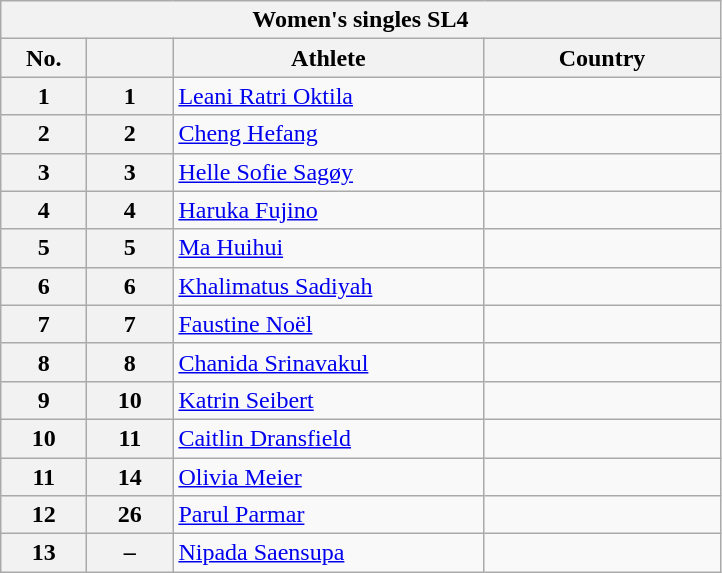<table class="wikitable">
<tr>
<th colspan="4">Women's singles SL4</th>
</tr>
<tr>
<th width="50">No.</th>
<th width="50"></th>
<th width="200">Athlete</th>
<th width="150">Country</th>
</tr>
<tr>
<th>1</th>
<th>1</th>
<td><a href='#'>Leani Ratri Oktila</a></td>
<td></td>
</tr>
<tr>
<th>2</th>
<th>2</th>
<td><a href='#'>Cheng Hefang</a></td>
<td></td>
</tr>
<tr>
<th>3</th>
<th>3</th>
<td><a href='#'>Helle Sofie Sagøy</a></td>
<td></td>
</tr>
<tr>
<th>4</th>
<th>4</th>
<td><a href='#'>Haruka Fujino</a></td>
<td></td>
</tr>
<tr>
<th>5</th>
<th>5</th>
<td><a href='#'>Ma Huihui</a></td>
<td></td>
</tr>
<tr>
<th>6</th>
<th>6</th>
<td><a href='#'>Khalimatus Sadiyah</a></td>
<td></td>
</tr>
<tr>
<th>7</th>
<th>7</th>
<td><a href='#'>Faustine Noël</a></td>
<td></td>
</tr>
<tr>
<th>8</th>
<th>8</th>
<td><a href='#'>Chanida Srinavakul</a></td>
<td></td>
</tr>
<tr>
<th>9</th>
<th>10</th>
<td><a href='#'>Katrin Seibert</a></td>
<td></td>
</tr>
<tr>
<th>10</th>
<th>11</th>
<td><a href='#'>Caitlin Dransfield</a></td>
<td></td>
</tr>
<tr>
<th>11</th>
<th>14</th>
<td><a href='#'>Olivia Meier</a></td>
<td></td>
</tr>
<tr>
<th>12</th>
<th>26</th>
<td><a href='#'>Parul Parmar</a></td>
<td></td>
</tr>
<tr>
<th>13</th>
<th>–</th>
<td><a href='#'>Nipada Saensupa</a></td>
<td></td>
</tr>
</table>
